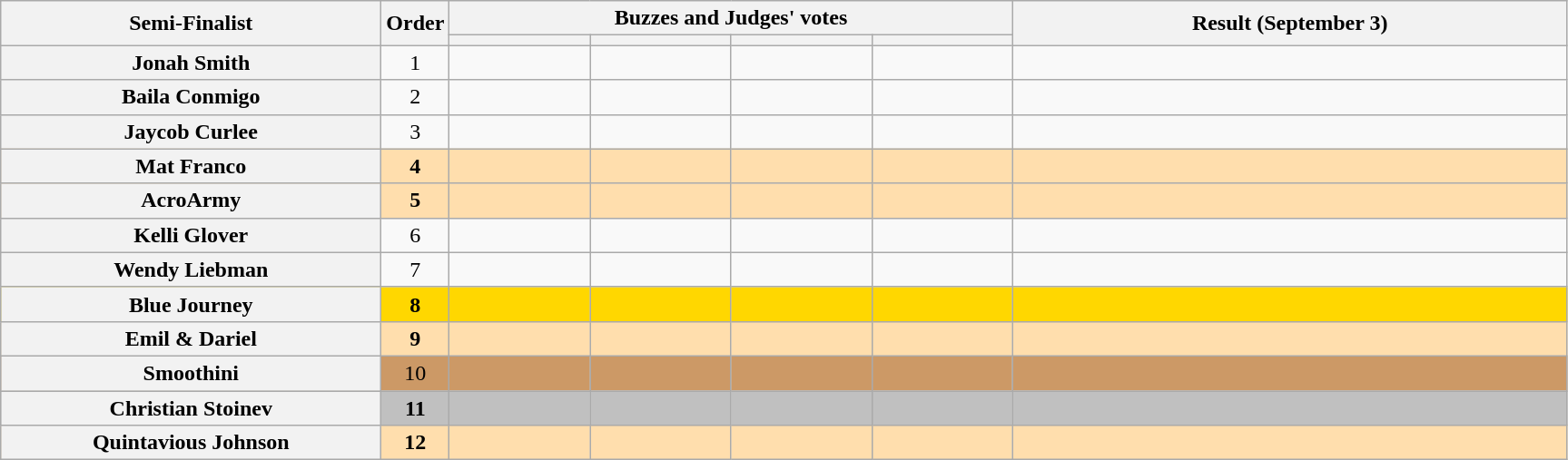<table class="wikitable plainrowheaders sortable" style="text-align:center;">
<tr>
<th scope="col" rowspan="2" class="unsortable" style="width:17em;">Semi-Finalist</th>
<th scope="col" rowspan="2" style="width:1em;">Order</th>
<th scope="col" colspan="4" class="unsortable" style="width:24em;">Buzzes and Judges' votes</th>
<th scope="col" rowspan="2" style="width:25em;">Result (September 3)</th>
</tr>
<tr>
<th scope="col" class="unsortable" style="width:6em;"></th>
<th scope="col" class="unsortable" style="width:6em;"></th>
<th scope="col" class="unsortable" style="width:6em;"></th>
<th scope="col" class="unsortable" style="width:6em;"></th>
</tr>
<tr>
<th scope="row">Jonah Smith</th>
<td>1</td>
<td style="text-align:center;"></td>
<td style="text-align:center;"></td>
<td style="text-align:center;"></td>
<td style="text-align:center;"></td>
<td></td>
</tr>
<tr>
<th scope="row">Baila Conmigo</th>
<td>2</td>
<td style="text-align:center;"></td>
<td style="text-align:center;"></td>
<td style="text-align:center;"></td>
<td style="text-align:center;"></td>
<td></td>
</tr>
<tr>
<th scope="row">Jaycob Curlee</th>
<td>3</td>
<td style="text-align:center;"></td>
<td style="text-align:center;"></td>
<td style="text-align:center;"></td>
<td style="text-align:center;"></td>
<td></td>
</tr>
<tr style="background:NavajoWhite">
<th scope="row"><strong>Mat Franco</strong></th>
<td><strong>4</strong></td>
<td style="text-align:center;"></td>
<td style="text-align:center;"></td>
<td style="text-align:center;"></td>
<td style="text-align:center;"></td>
<td><strong></strong></td>
</tr>
<tr style="background:NavajoWhite">
<th scope="row"><strong>AcroArmy</strong></th>
<td><strong>5</strong></td>
<td style="text-align:center;"></td>
<td style="text-align:center;"></td>
<td style="text-align:center;"></td>
<td style="text-align:center;"></td>
<td><strong></strong></td>
</tr>
<tr>
<th scope="row">Kelli Glover</th>
<td>6</td>
<td style="text-align:center;"></td>
<td style="text-align:center;"></td>
<td style="text-align:center;"></td>
<td style="text-align:center;"></td>
<td></td>
</tr>
<tr>
<th scope="row">Wendy Liebman</th>
<td>7</td>
<td style="text-align:center;"></td>
<td style="text-align:center;"></td>
<td style="text-align:center;"></td>
<td style="text-align:center;"></td>
<td></td>
</tr>
<tr style="background:gold">
<th scope="row"><strong>Blue Journey</strong></th>
<td><strong>8</strong></td>
<td style="text-align:center;"></td>
<td style="text-align:center;"></td>
<td style="text-align:center;"></td>
<td style="text-align:center;"></td>
<td><strong></strong></td>
</tr>
<tr style="background:NavajoWhite">
<th scope="row"><strong>Emil & Dariel</strong></th>
<td><strong>9</strong></td>
<td style="text-align:center;"></td>
<td style="text-align:center;"></td>
<td style="text-align:center;"></td>
<td style="text-align:center;"></td>
<td><strong></strong></td>
</tr>
<tr style="background:#c96">
<th scope="row">Smoothini</th>
<td>10</td>
<td style="text-align:center;"></td>
<td style="text-align:center;"></td>
<td style="text-align:center;"></td>
<td style="text-align:center;"></td>
<td></td>
</tr>
<tr style="background:silver">
<th scope="row"><strong>Christian Stoinev</strong></th>
<td><strong>11</strong></td>
<td style="text-align:center;"></td>
<td style="text-align:center;"></td>
<td style="text-align:center;"></td>
<td style="text-align:center;"></td>
<td><strong></strong></td>
</tr>
<tr style="background:NavajoWhite">
<th scope="row"><strong>Quintavious Johnson</strong></th>
<td><strong>12</strong></td>
<td style="text-align:center;"></td>
<td style="text-align:center;"></td>
<td style="text-align:center;"></td>
<td style="text-align:center;"></td>
<td><strong></strong></td>
</tr>
</table>
